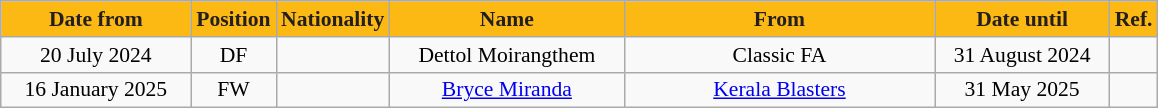<table class="wikitable" style="text-align:center; font-size:90%; ">
<tr>
<th style="background:#FDB913; color:#231F20; width:120px;">Date from</th>
<th style="background:#FDB913; color:#231F20; width:50px;">Position</th>
<th style="background:#FDB913; color:#231F20; width:50px;">Nationality</th>
<th style="background:#FDB913; color:#231F20; width:150px;">Name</th>
<th style="background:#FDB913; color:#231F20; width:200px;">From</th>
<th style="background:#FDB913; color:#231F20; width:110px;">Date until</th>
<th style="background:#FDB913; color:#231F20; width:25px;">Ref.</th>
</tr>
<tr>
<td>20 July 2024</td>
<td>DF</td>
<td></td>
<td>Dettol Moirangthem</td>
<td> Classic FA</td>
<td>31 August 2024</td>
<td></td>
</tr>
<tr>
<td>16 January 2025</td>
<td>FW</td>
<td></td>
<td><a href='#'>Bryce Miranda</a></td>
<td> <a href='#'>Kerala Blasters</a></td>
<td>31 May 2025</td>
<td></td>
</tr>
</table>
